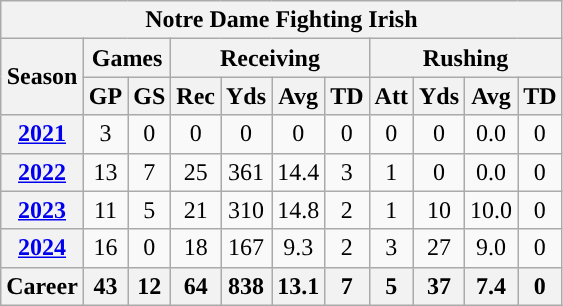<table class="wikitable" style="text-align:center;">
<tr>
<th colspan="15">Notre Dame Fighting Irish</th>
</tr>
<tr>
<th rowspan="2">Season</th>
<th colspan="2">Games</th>
<th colspan="4">Receiving</th>
<th colspan="4">Rushing</th>
</tr>
<tr>
<th>GP</th>
<th>GS</th>
<th>Rec</th>
<th>Yds</th>
<th>Avg</th>
<th>TD</th>
<th>Att</th>
<th>Yds</th>
<th>Avg</th>
<th>TD</th>
</tr>
<tr>
<th><a href='#'>2021</a></th>
<td>3</td>
<td>0</td>
<td>0</td>
<td>0</td>
<td>0</td>
<td>0</td>
<td>0</td>
<td>0</td>
<td>0.0</td>
<td>0</td>
</tr>
<tr>
<th><a href='#'>2022</a></th>
<td>13</td>
<td>7</td>
<td>25</td>
<td>361</td>
<td>14.4</td>
<td>3</td>
<td>1</td>
<td>0</td>
<td>0.0</td>
<td>0</td>
</tr>
<tr>
<th><a href='#'>2023</a></th>
<td>11</td>
<td>5</td>
<td>21</td>
<td>310</td>
<td>14.8</td>
<td>2</td>
<td>1</td>
<td>10</td>
<td>10.0</td>
<td>0</td>
</tr>
<tr>
<th><a href='#'>2024</a></th>
<td>16</td>
<td>0</td>
<td>18</td>
<td>167</td>
<td>9.3</td>
<td>2</td>
<td>3</td>
<td>27</td>
<td>9.0</td>
<td>0</td>
</tr>
<tr>
<th>Career</th>
<th>43</th>
<th>12</th>
<th>64</th>
<th>838</th>
<th>13.1</th>
<th>7</th>
<th>5</th>
<th>37</th>
<th>7.4</th>
<th>0</th>
</tr>
</table>
